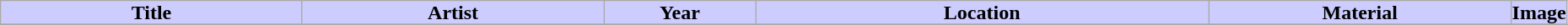<table class="wikitable" width="98%" cellpadding="0" cellspacing="0">
<tr>
<th width="20%" style="padding:0; margin:0; background-color:#ccccff">Title</th>
<th width="20%" style="padding:0; margin:0; background-color:#ccccff">Artist</th>
<th width="10%" style="padding:0; margin:0; background-color:#ccccff">Year</th>
<th width="30%" style="padding:0; margin:0; background-color:#ccccff">Location</th>
<th width="20%" style="padding:0; margin:0; background-color:#ccccff">Material</th>
<th width="150px" style="padding:0; margin:0; background-color:#ccccff">Image</th>
</tr>
<tr>
</tr>
</table>
